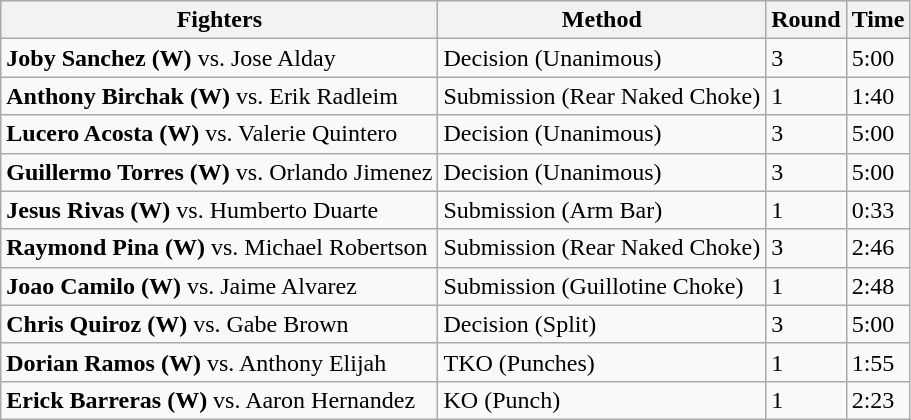<table class="wikitable">
<tr>
<th>Fighters</th>
<th>Method</th>
<th>Round</th>
<th>Time</th>
</tr>
<tr>
<td><strong>Joby Sanchez (W)</strong> vs. Jose Alday</td>
<td>Decision (Unanimous)</td>
<td>3</td>
<td>5:00</td>
</tr>
<tr>
<td><strong>Anthony Birchak (W)</strong> vs. Erik Radleim</td>
<td>Submission (Rear Naked Choke)</td>
<td>1</td>
<td>1:40</td>
</tr>
<tr>
<td><strong>Lucero Acosta (W)</strong> vs. Valerie Quintero</td>
<td>Decision (Unanimous)</td>
<td>3</td>
<td>5:00</td>
</tr>
<tr>
<td><strong>Guillermo Torres (W)</strong> vs. Orlando Jimenez</td>
<td>Decision (Unanimous)</td>
<td>3</td>
<td>5:00</td>
</tr>
<tr>
<td><strong>Jesus Rivas (W)</strong> vs. Humberto Duarte</td>
<td>Submission (Arm Bar)</td>
<td>1</td>
<td>0:33</td>
</tr>
<tr>
<td><strong>Raymond Pina (W)</strong> vs. Michael Robertson</td>
<td>Submission (Rear Naked Choke)</td>
<td>3</td>
<td>2:46</td>
</tr>
<tr>
<td><strong>Joao Camilo (W)</strong> vs. Jaime Alvarez</td>
<td>Submission (Guillotine Choke)</td>
<td>1</td>
<td>2:48</td>
</tr>
<tr>
<td><strong>Chris Quiroz (W)</strong> vs. Gabe Brown</td>
<td>Decision (Split)</td>
<td>3</td>
<td>5:00</td>
</tr>
<tr>
<td><strong>Dorian Ramos (W)</strong> vs. Anthony Elijah</td>
<td>TKO (Punches)</td>
<td>1</td>
<td>1:55</td>
</tr>
<tr>
<td><strong>Erick Barreras (W)</strong> vs. Aaron Hernandez</td>
<td>KO (Punch)</td>
<td>1</td>
<td>2:23</td>
</tr>
</table>
